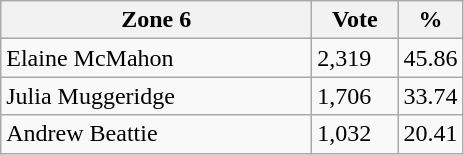<table class="wikitable">
<tr>
<th width="200px">Zone 6</th>
<th width="50px">Vote</th>
<th width="30px">%</th>
</tr>
<tr>
<td>Elaine McMahon</td>
<td>2,319</td>
<td>45.86</td>
</tr>
<tr>
<td>Julia Muggeridge</td>
<td>1,706</td>
<td>33.74</td>
</tr>
<tr>
<td>Andrew Beattie</td>
<td>1,032</td>
<td>20.41</td>
</tr>
</table>
